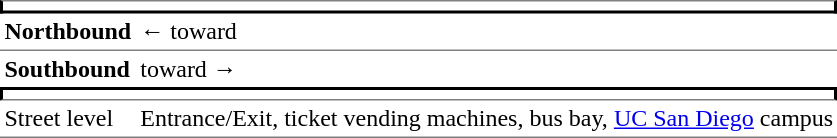<table table border=0 cellspacing=0 cellpadding=3>
<tr>
<td style="border-bottom:solid 2px black;border-right:solid 2px black;border-left:solid 2px black;border-top:solid 1px gray;text-align:center;" colspan=2></td>
</tr>
<tr>
<td style="border-bottom:solid 1px gray;"><strong>Northbound</strong></td>
<td style="border-bottom:solid 1px gray;">← <strong></strong> toward  </td>
</tr>
<tr>
<td><strong>Southbound</strong></td>
<td> <strong></strong> toward   →</td>
</tr>
<tr>
<td style="border-top:solid 2px black;border-right:solid 2px black;border-left:solid 2px black;border-bottom:solid 1px gray;text-align:center;" colspan=2></td>
</tr>
<tr>
<td style="border-bottom:solid 1px gray" valign=top>Street level</td>
<td style="border-bottom:solid 1px gray" valign=top>Entrance/Exit, ticket vending machines, bus bay, <a href='#'>UC San Diego</a> campus</td>
</tr>
</table>
